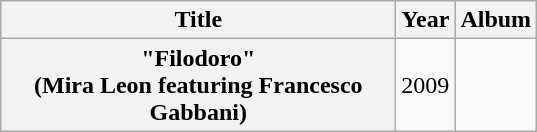<table class="wikitable plainrowheaders" style="text-align:center;">
<tr>
<th scope="col" style="width:16em;">Title</th>
<th scope="col" style="width:1em;">Year</th>
<th scope="col">Album</th>
</tr>
<tr>
<th scope="row">"Filodoro"<br><span>(Mira Leon featuring Francesco Gabbani)</span></th>
<td>2009</td>
<td></td>
</tr>
</table>
